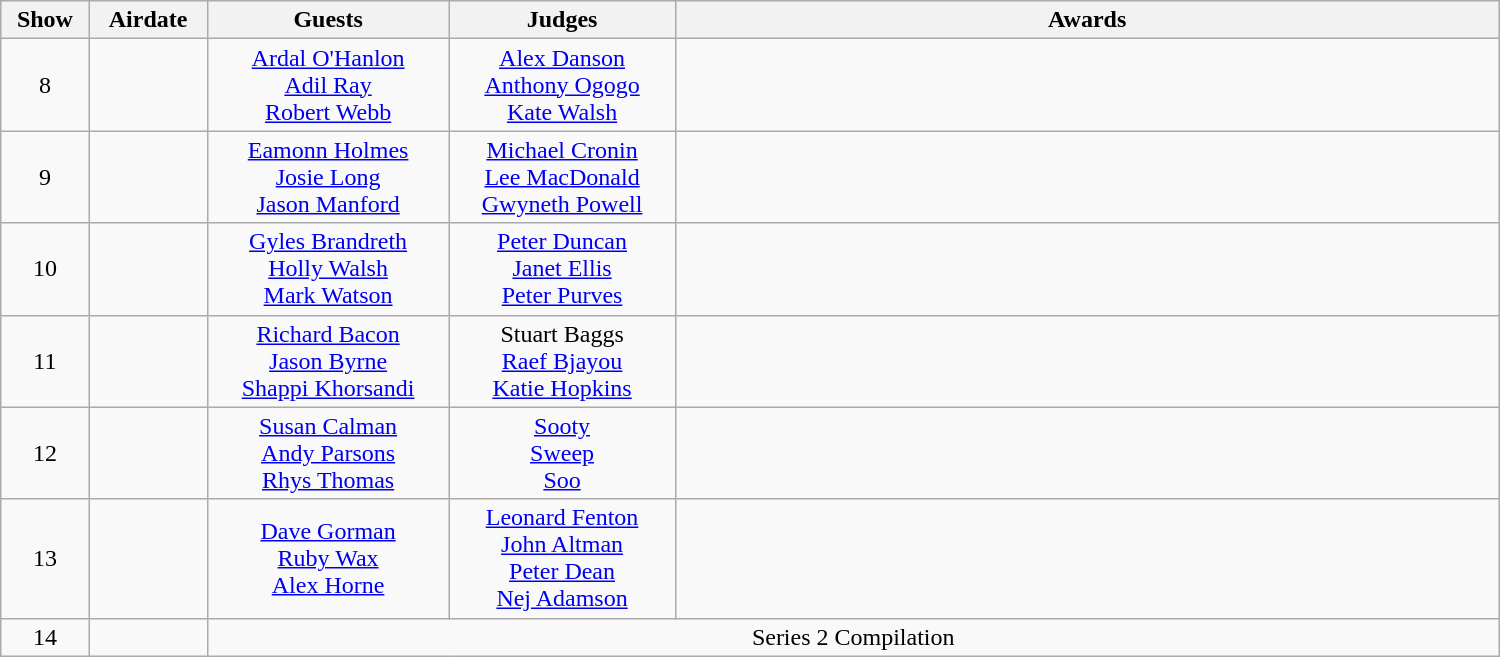<table class="wikitable" style="text-align:center; width:1000px;">
<tr>
<th>Show</th>
<th>Airdate</th>
<th>Guests</th>
<th>Judges</th>
<th width="55%">Awards</th>
</tr>
<tr>
<td>8</td>
<td></td>
<td><a href='#'>Ardal O'Hanlon</a><br><a href='#'>Adil Ray</a><br><a href='#'>Robert Webb</a></td>
<td><a href='#'>Alex Danson</a><br><a href='#'>Anthony Ogogo</a><br><a href='#'>Kate Walsh</a></td>
<td></td>
</tr>
<tr>
<td>9</td>
<td></td>
<td><a href='#'>Eamonn Holmes</a><br><a href='#'>Josie Long</a><br><a href='#'>Jason Manford</a></td>
<td><a href='#'>Michael Cronin</a><br><a href='#'>Lee MacDonald</a><br><a href='#'>Gwyneth Powell</a></td>
<td></td>
</tr>
<tr>
<td>10</td>
<td></td>
<td><a href='#'>Gyles Brandreth</a><br><a href='#'>Holly Walsh</a><br><a href='#'>Mark Watson</a></td>
<td><a href='#'>Peter Duncan</a><br><a href='#'>Janet Ellis</a><br><a href='#'>Peter Purves</a></td>
<td></td>
</tr>
<tr>
<td>11</td>
<td></td>
<td><a href='#'>Richard Bacon</a><br><a href='#'>Jason Byrne</a><br><a href='#'>Shappi Khorsandi</a></td>
<td>Stuart Baggs<br><a href='#'>Raef Bjayou</a><br><a href='#'>Katie Hopkins</a></td>
<td></td>
</tr>
<tr>
<td>12</td>
<td></td>
<td><a href='#'>Susan Calman</a><br><a href='#'>Andy Parsons</a><br><a href='#'>Rhys Thomas</a></td>
<td><a href='#'>Sooty</a><br><a href='#'>Sweep</a><br><a href='#'>Soo</a></td>
<td></td>
</tr>
<tr>
<td>13</td>
<td></td>
<td><a href='#'>Dave Gorman</a><br><a href='#'>Ruby Wax</a><br><a href='#'>Alex Horne</a></td>
<td><a href='#'>Leonard Fenton</a><br><a href='#'>John Altman</a><br><a href='#'>Peter Dean</a><br><a href='#'>Nej Adamson</a></td>
<td></td>
</tr>
<tr>
<td>14</td>
<td></td>
<td colspan="3">Series 2 Compilation</td>
</tr>
</table>
